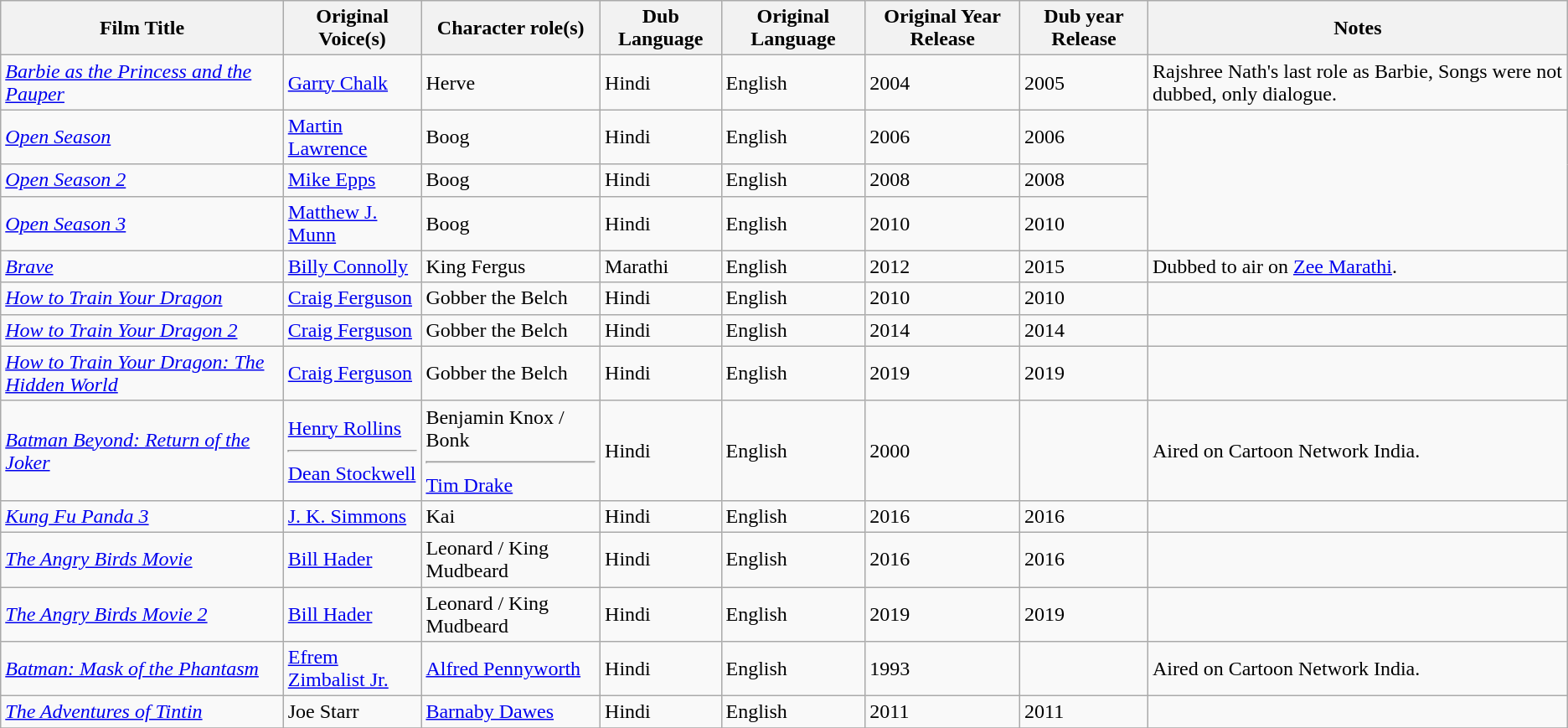<table class="wikitable sortable">
<tr>
<th>Film Title</th>
<th>Original Voice(s)</th>
<th>Character role(s)</th>
<th>Dub Language</th>
<th>Original Language</th>
<th>Original Year Release</th>
<th>Dub year Release</th>
<th>Notes</th>
</tr>
<tr>
<td><em><a href='#'>Barbie as the Princess and the Pauper</a></em></td>
<td><a href='#'>Garry Chalk</a></td>
<td>Herve</td>
<td>Hindi</td>
<td>English</td>
<td>2004</td>
<td>2005 </td>
<td>Rajshree Nath's last role as Barbie, Songs were not dubbed, only dialogue.</td>
</tr>
<tr>
<td><a href='#'><em>Open Season</em></a></td>
<td><a href='#'>Martin Lawrence</a></td>
<td>Boog</td>
<td>Hindi</td>
<td>English</td>
<td>2006</td>
<td>2006</td>
<td rowspan="3"></td>
</tr>
<tr>
<td><em><a href='#'>Open Season 2</a></em></td>
<td><a href='#'>Mike Epps</a></td>
<td>Boog</td>
<td>Hindi</td>
<td>English</td>
<td>2008</td>
<td>2008</td>
</tr>
<tr>
<td><em><a href='#'>Open Season 3</a></em></td>
<td><a href='#'>Matthew J. Munn</a></td>
<td>Boog</td>
<td>Hindi</td>
<td>English</td>
<td>2010</td>
<td>2010</td>
</tr>
<tr>
<td><a href='#'><em>Brave</em></a></td>
<td><a href='#'>Billy Connolly</a></td>
<td>King Fergus</td>
<td>Marathi</td>
<td>English</td>
<td>2012</td>
<td>2015</td>
<td>Dubbed to air on <a href='#'>Zee Marathi</a>.</td>
</tr>
<tr>
<td><a href='#'><em>How to Train Your Dragon</em></a></td>
<td><a href='#'>Craig Ferguson</a></td>
<td>Gobber the Belch</td>
<td>Hindi</td>
<td>English</td>
<td>2010</td>
<td>2010</td>
<td></td>
</tr>
<tr>
<td><em><a href='#'>How to Train Your Dragon 2</a></em></td>
<td><a href='#'>Craig Ferguson</a></td>
<td>Gobber the Belch</td>
<td>Hindi</td>
<td>English</td>
<td>2014</td>
<td>2014</td>
<td></td>
</tr>
<tr>
<td><em><a href='#'>How to Train Your Dragon: The Hidden World</a></em></td>
<td><a href='#'>Craig Ferguson</a></td>
<td>Gobber the Belch</td>
<td>Hindi</td>
<td>English</td>
<td>2019</td>
<td>2019</td>
<td></td>
</tr>
<tr>
<td><em><a href='#'>Batman Beyond: Return of the Joker</a></em></td>
<td><a href='#'>Henry Rollins</a> <hr> <a href='#'>Dean Stockwell</a></td>
<td>Benjamin Knox / Bonk <hr> <a href='#'>Tim Drake</a></td>
<td>Hindi</td>
<td>English</td>
<td>2000</td>
<td></td>
<td>Aired on Cartoon Network India.</td>
</tr>
<tr>
<td><em><a href='#'>Kung Fu Panda 3</a></em></td>
<td><a href='#'>J. K. Simmons</a></td>
<td>Kai</td>
<td>Hindi</td>
<td>English</td>
<td>2016</td>
<td>2016</td>
<td></td>
</tr>
<tr>
<td><em><a href='#'>The Angry Birds Movie</a></em></td>
<td><a href='#'>Bill Hader</a></td>
<td>Leonard / King Mudbeard</td>
<td>Hindi</td>
<td>English</td>
<td>2016</td>
<td>2016</td>
<td></td>
</tr>
<tr>
<td><em><a href='#'>The Angry Birds Movie 2</a></em></td>
<td><a href='#'>Bill Hader</a></td>
<td>Leonard / King Mudbeard</td>
<td>Hindi</td>
<td>English</td>
<td>2019</td>
<td>2019</td>
<td></td>
</tr>
<tr>
<td><em><a href='#'>Batman: Mask of the Phantasm</a></em></td>
<td><a href='#'>Efrem Zimbalist Jr.</a></td>
<td><a href='#'>Alfred Pennyworth</a></td>
<td>Hindi</td>
<td>English</td>
<td>1993</td>
<td></td>
<td>Aired on Cartoon Network India.</td>
</tr>
<tr>
<td><a href='#'><em>The Adventures of Tintin</em></a></td>
<td>Joe Starr</td>
<td><a href='#'>Barnaby Dawes</a></td>
<td>Hindi</td>
<td>English</td>
<td>2011</td>
<td>2011</td>
<td></td>
</tr>
<tr>
</tr>
</table>
